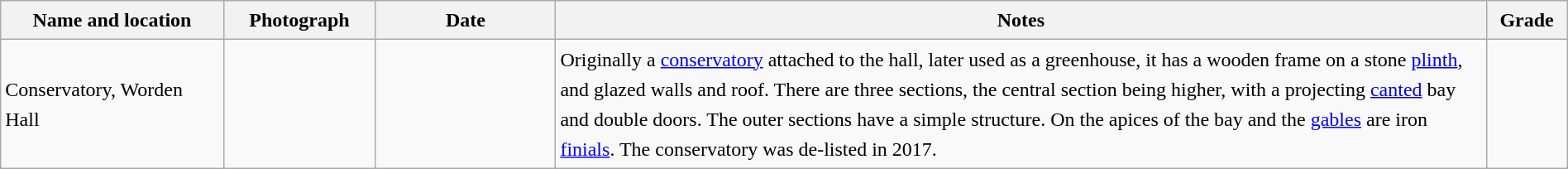<table class="wikitable sortable plainrowheaders" style="width:100%;border:0px;text-align:left;line-height:150%;">
<tr>
<th scope="col"  style="width:150px">Name and location</th>
<th scope="col"  style="width:100px" class="unsortable">Photograph</th>
<th scope="col"  style="width:120px">Date</th>
<th scope="col"  style="width:650px" class="unsortable">Notes</th>
<th scope="col"  style="width:50px">Grade</th>
</tr>
<tr>
<td>Conservatory, Worden Hall<br><small></small></td>
<td></td>
<td align="center"></td>
<td>Originally a <a href='#'>conservatory</a> attached to the hall, later used as a greenhouse, it has a wooden frame on a stone <a href='#'>plinth</a>, and glazed walls and roof.  There are three sections, the central section being higher, with a projecting <a href='#'>canted</a> bay and double doors.  The outer sections have a simple structure.  On the apices of the bay and the <a href='#'>gables</a> are iron <a href='#'>finials</a>. The conservatory was de-listed in 2017.</td>
<td align="center" ></td>
</tr>
<tr>
</tr>
</table>
